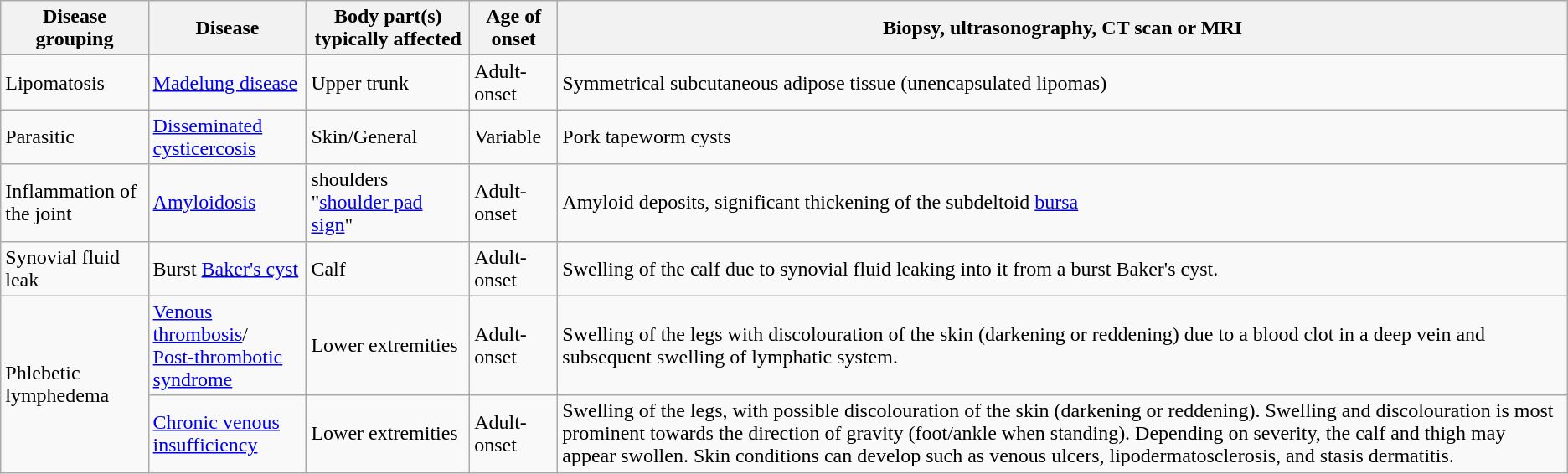<table class="wikitable">
<tr>
<th>Disease grouping</th>
<th>Disease</th>
<th>Body part(s) typically affected</th>
<th>Age of onset</th>
<th>Biopsy, ultrasonography, CT scan or MRI</th>
</tr>
<tr>
<td>Lipomatosis</td>
<td><a href='#'>Madelung disease</a></td>
<td>Upper trunk</td>
<td>Adult-onset</td>
<td>Symmetrical subcutaneous adipose tissue (unencapsulated lipomas)</td>
</tr>
<tr>
<td>Parasitic</td>
<td><a href='#'>Disseminated cysticercosis</a></td>
<td>Skin/General</td>
<td>Variable</td>
<td>Pork tapeworm cysts</td>
</tr>
<tr>
<td>Inflammation of the joint</td>
<td><a href='#'>Amyloidosis</a></td>
<td>shoulders "<a href='#'>shoulder pad sign</a>"</td>
<td>Adult-onset</td>
<td>Amyloid deposits, significant thickening of the subdeltoid <a href='#'>bursa</a></td>
</tr>
<tr>
<td>Synovial fluid leak</td>
<td>Burst <a href='#'>Baker's cyst</a></td>
<td>Calf</td>
<td>Adult-onset</td>
<td>Swelling of the calf due to synovial fluid leaking into it from a burst Baker's cyst.</td>
</tr>
<tr>
<td rowspan="2">Phlebetic lymphedema</td>
<td><a href='#'>Venous thrombosis</a>/<br><a href='#'>Post-thrombotic syndrome</a></td>
<td>Lower extremities</td>
<td>Adult-onset</td>
<td>Swelling of the legs with discolouration of the skin (darkening or reddening) due to a blood clot in a deep vein and subsequent swelling of lymphatic system.</td>
</tr>
<tr>
<td><a href='#'>Chronic venous insufficiency</a></td>
<td>Lower extremities</td>
<td>Adult-onset</td>
<td>Swelling of the legs, with possible discolouration of the skin (darkening or reddening). Swelling and discolouration is most prominent towards the direction of gravity (foot/ankle when standing). Depending on severity, the calf and thigh may appear swollen. Skin conditions can develop such as venous ulcers, lipodermatosclerosis, and stasis dermatitis.</td>
</tr>
</table>
